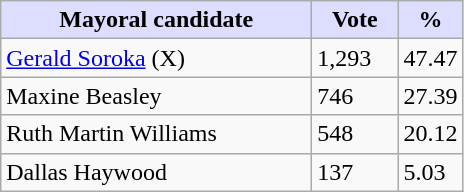<table class="wikitable">
<tr>
<th style="background:#ddf; width:200px;">Mayoral candidate</th>
<th style="background:#ddf; width:50px;">Vote</th>
<th style="background:#ddf; width:30px;">%</th>
</tr>
<tr>
<td><a href='#'>Gerald Soroka</a> (X)</td>
<td>1,293</td>
<td>47.47</td>
</tr>
<tr>
<td>Maxine Beasley</td>
<td>746</td>
<td>27.39</td>
</tr>
<tr>
<td>Ruth Martin Williams</td>
<td>548</td>
<td>20.12</td>
</tr>
<tr>
<td>Dallas Haywood</td>
<td>137</td>
<td>5.03</td>
</tr>
</table>
